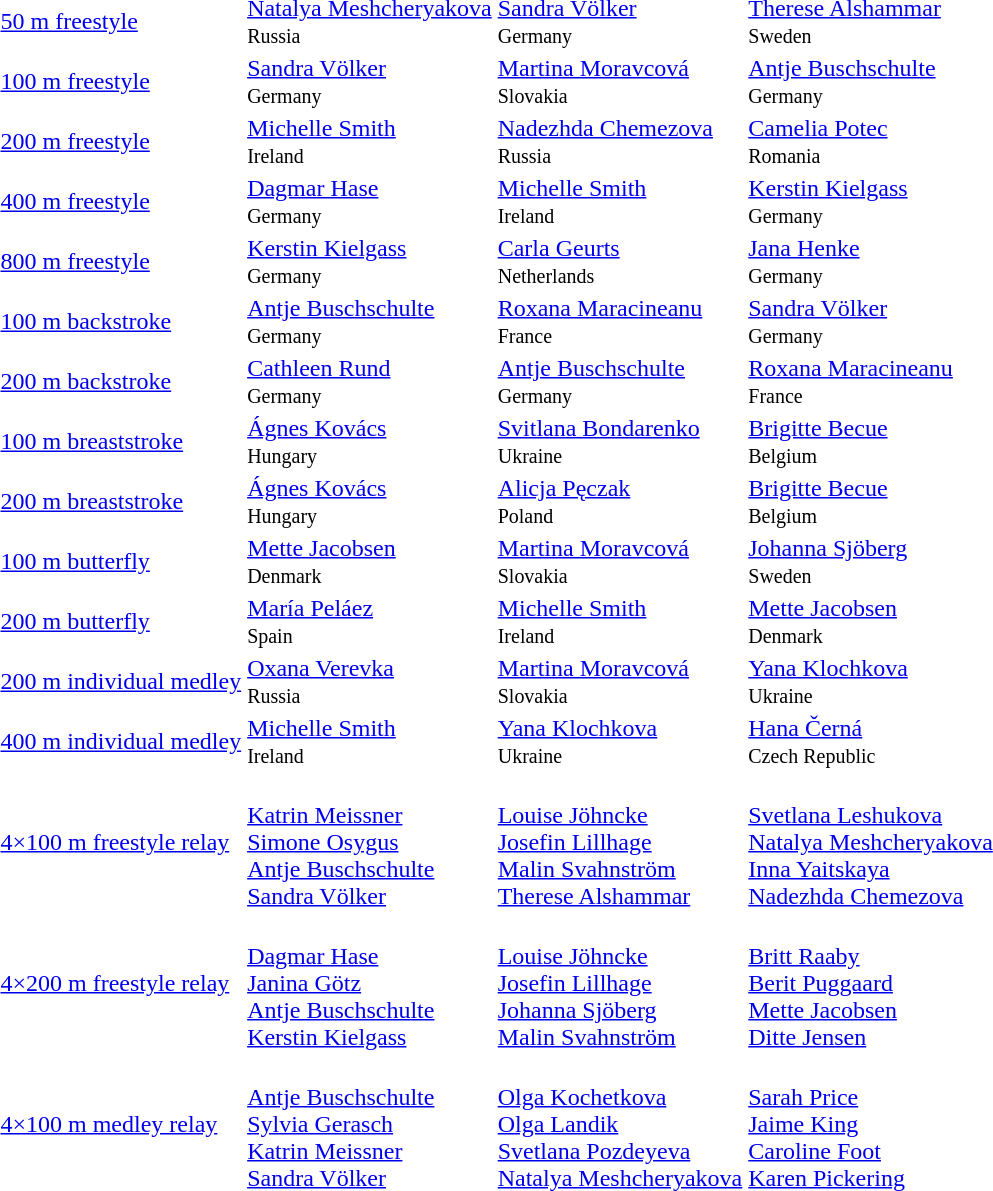<table>
<tr>
<td><a href='#'>50 m freestyle</a></td>
<td> <a href='#'>Natalya Meshcheryakova</a><br><small>Russia</small></td>
<td> <a href='#'>Sandra Völker</a><br><small>Germany</small></td>
<td> <a href='#'>Therese Alshammar</a><br><small>Sweden</small></td>
</tr>
<tr>
<td><a href='#'>100 m freestyle</a></td>
<td> <a href='#'>Sandra Völker</a><br><small>Germany</small></td>
<td> <a href='#'>Martina Moravcová</a><br><small>Slovakia</small></td>
<td> <a href='#'>Antje Buschschulte</a><br><small>Germany</small></td>
</tr>
<tr>
<td><a href='#'>200 m freestyle</a></td>
<td> <a href='#'>Michelle Smith</a><br><small>Ireland</small></td>
<td> <a href='#'>Nadezhda Chemezova</a><br><small>Russia</small></td>
<td> <a href='#'>Camelia Potec</a><br><small>Romania</small></td>
</tr>
<tr>
<td><a href='#'>400 m freestyle</a></td>
<td> <a href='#'>Dagmar Hase</a><br><small>Germany</small></td>
<td> <a href='#'>Michelle Smith</a><br><small>Ireland</small></td>
<td> <a href='#'>Kerstin Kielgass</a><br><small>Germany</small></td>
</tr>
<tr>
<td><a href='#'>800 m freestyle</a></td>
<td> <a href='#'>Kerstin Kielgass</a><br><small>Germany</small></td>
<td> <a href='#'>Carla Geurts</a><br><small>Netherlands</small></td>
<td> <a href='#'>Jana Henke</a><br><small>Germany</small></td>
</tr>
<tr>
<td><a href='#'>100 m backstroke</a></td>
<td> <a href='#'>Antje Buschschulte</a><br><small>Germany</small></td>
<td> <a href='#'>Roxana Maracineanu</a><br><small>France</small></td>
<td> <a href='#'>Sandra Völker</a><br><small>Germany</small></td>
</tr>
<tr>
<td><a href='#'>200 m backstroke</a></td>
<td> <a href='#'>Cathleen Rund</a><br><small>Germany</small></td>
<td> <a href='#'>Antje Buschschulte</a><br><small>Germany</small></td>
<td> <a href='#'>Roxana Maracineanu</a><br><small>France</small></td>
</tr>
<tr>
<td><a href='#'>100 m breaststroke</a></td>
<td> <a href='#'>Ágnes Kovács</a><br><small>Hungary</small></td>
<td> <a href='#'>Svitlana Bondarenko</a><br><small>Ukraine</small></td>
<td> <a href='#'>Brigitte Becue</a><br><small>Belgium</small></td>
</tr>
<tr>
<td><a href='#'>200 m breaststroke</a></td>
<td> <a href='#'>Ágnes Kovács</a><br><small>Hungary</small></td>
<td> <a href='#'>Alicja Pęczak</a><br><small>Poland</small></td>
<td> <a href='#'>Brigitte Becue</a><br><small>Belgium</small></td>
</tr>
<tr>
<td><a href='#'>100 m butterfly</a></td>
<td> <a href='#'>Mette Jacobsen</a><br><small>Denmark</small></td>
<td> <a href='#'>Martina Moravcová</a><br><small>Slovakia</small></td>
<td> <a href='#'>Johanna Sjöberg</a><br><small>Sweden</small></td>
</tr>
<tr>
<td><a href='#'>200 m butterfly</a></td>
<td> <a href='#'>María Peláez</a><br><small>Spain</small></td>
<td> <a href='#'>Michelle Smith</a><br><small>Ireland</small></td>
<td> <a href='#'>Mette Jacobsen</a><br><small>Denmark</small></td>
</tr>
<tr>
<td><a href='#'>200 m individual medley</a></td>
<td> <a href='#'>Oxana Verevka</a><br> <small>Russia</small></td>
<td> <a href='#'>Martina Moravcová</a><br><small>Slovakia</small></td>
<td> <a href='#'>Yana Klochkova</a><br> <small>Ukraine</small></td>
</tr>
<tr>
<td><a href='#'>400 m individual medley</a></td>
<td> <a href='#'>Michelle Smith</a><br><small>Ireland</small></td>
<td> <a href='#'>Yana Klochkova</a><br><small>Ukraine</small></td>
<td> <a href='#'>Hana Černá</a><br><small>Czech Republic</small></td>
</tr>
<tr>
<td><a href='#'>4×100 m freestyle relay</a></td>
<td><br> <a href='#'>Katrin Meissner</a><br> <a href='#'>Simone Osygus</a><br> <a href='#'>Antje Buschschulte</a><br> <a href='#'>Sandra Völker</a></td>
<td><br> <a href='#'>Louise Jöhncke</a><br> <a href='#'>Josefin Lillhage</a><br> <a href='#'>Malin Svahnström</a><br> <a href='#'>Therese Alshammar</a></td>
<td><br> <a href='#'>Svetlana Leshukova</a><br> <a href='#'>Natalya Meshcheryakova</a><br> <a href='#'>Inna Yaitskaya</a><br> <a href='#'>Nadezhda Chemezova</a></td>
</tr>
<tr>
<td><a href='#'>4×200 m freestyle relay</a></td>
<td><br> <a href='#'>Dagmar Hase</a><br> <a href='#'>Janina Götz</a><br> <a href='#'>Antje Buschschulte</a><br> <a href='#'>Kerstin Kielgass</a></td>
<td><br> <a href='#'>Louise Jöhncke</a><br> <a href='#'>Josefin Lillhage</a><br> <a href='#'>Johanna Sjöberg</a><br> <a href='#'>Malin Svahnström</a></td>
<td><br> <a href='#'>Britt Raaby</a><br> <a href='#'>Berit Puggaard</a><br> <a href='#'>Mette Jacobsen</a><br> <a href='#'>Ditte Jensen</a></td>
</tr>
<tr>
<td><a href='#'>4×100 m medley relay</a></td>
<td><br> <a href='#'>Antje Buschschulte</a><br> <a href='#'>Sylvia Gerasch</a><br> <a href='#'>Katrin Meissner</a><br> <a href='#'>Sandra Völker</a></td>
<td><br> <a href='#'>Olga Kochetkova</a><br> <a href='#'>Olga Landik</a><br> <a href='#'>Svetlana Pozdeyeva</a><br> <a href='#'>Natalya Meshcheryakova</a></td>
<td><br> <a href='#'>Sarah Price</a><br> <a href='#'>Jaime King</a><br> <a href='#'>Caroline Foot</a><br> <a href='#'>Karen Pickering</a></td>
</tr>
</table>
